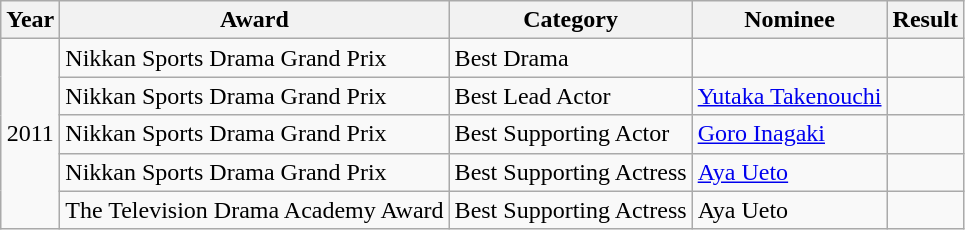<table class="wikitable">
<tr>
<th>Year</th>
<th>Award</th>
<th>Category</th>
<th>Nominee</th>
<th>Result</th>
</tr>
<tr>
<td rowspan="5" align="center">2011</td>
<td>Nikkan Sports Drama Grand Prix</td>
<td>Best Drama</td>
<td></td>
<td></td>
</tr>
<tr>
<td>Nikkan Sports Drama Grand Prix</td>
<td>Best Lead Actor</td>
<td><a href='#'>Yutaka Takenouchi</a></td>
<td></td>
</tr>
<tr>
<td>Nikkan Sports Drama Grand Prix</td>
<td>Best Supporting Actor</td>
<td><a href='#'>Goro Inagaki</a></td>
<td></td>
</tr>
<tr>
<td>Nikkan Sports Drama Grand Prix</td>
<td>Best Supporting Actress</td>
<td><a href='#'>Aya Ueto</a></td>
<td></td>
</tr>
<tr>
<td>The Television Drama Academy Award</td>
<td>Best Supporting Actress</td>
<td>Aya Ueto</td>
<td></td>
</tr>
</table>
